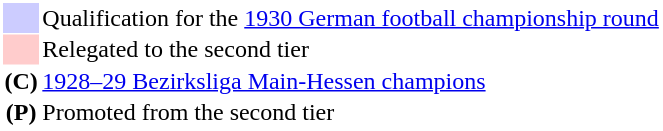<table style="border: 1px solid #ffffff; background-color: #ffffff" cellspacing="1" cellpadding="1">
<tr>
<td bgcolor="#ccccff" width="20"></td>
<td>Qualification for the <a href='#'>1930 German football championship round</a></td>
</tr>
<tr>
<td bgcolor="#ffcccc"></td>
<td>Relegated to the second tier</td>
</tr>
<tr>
<th>(C)</th>
<td><a href='#'>1928–29 Bezirksliga Main-Hessen champions</a></td>
</tr>
<tr>
<th>(P)</th>
<td>Promoted from the second tier</td>
</tr>
</table>
